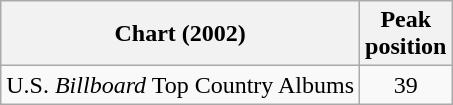<table class="wikitable">
<tr>
<th>Chart (2002)</th>
<th>Peak<br>position</th>
</tr>
<tr>
<td>U.S. <em>Billboard</em> Top Country Albums</td>
<td align="center">39</td>
</tr>
</table>
